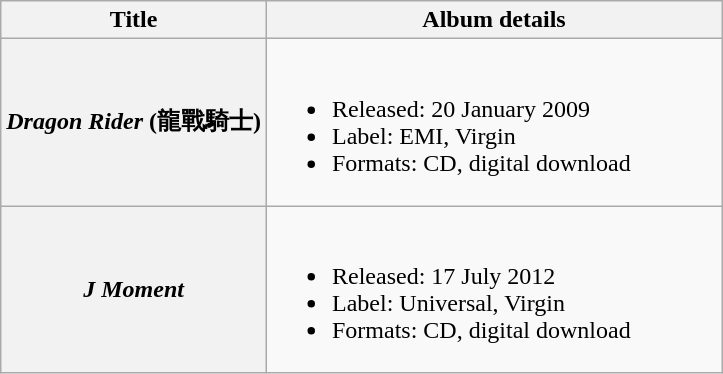<table class="wikitable plainrowheaders">
<tr>
<th>Title</th>
<th style="width:18.5em;">Album details</th>
</tr>
<tr>
<th scope="row"><em>Dragon Rider</em> (龍戰騎士)</th>
<td><br><ul><li>Released: 20 January 2009</li><li>Label: EMI, Virgin</li><li>Formats: CD, digital download</li></ul></td>
</tr>
<tr>
<th scope="row"><em>J Moment</em></th>
<td><br><ul><li>Released: 17 July 2012</li><li>Label: Universal, Virgin</li><li>Formats: CD, digital download</li></ul></td>
</tr>
</table>
